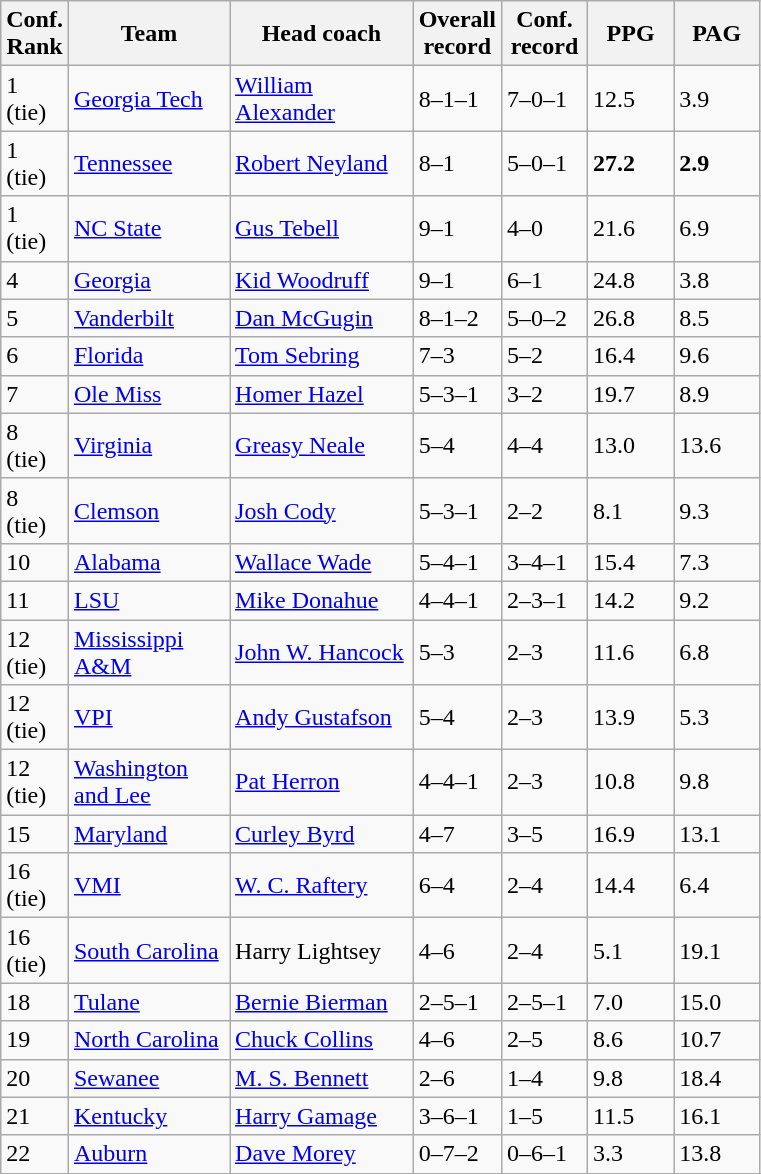<table class="sortable wikitable">
<tr>
<th width="25">Conf. Rank</th>
<th width="100">Team</th>
<th width="115">Head coach</th>
<th width="50">Overall record</th>
<th width="50">Conf. record</th>
<th width="50">PPG</th>
<th width="50">PAG</th>
</tr>
<tr align="left" bgcolor="">
<td>1 (tie)</td>
<td><a href='#'>Georgia Tech</a></td>
<td><a href='#'>William Alexander</a></td>
<td>8–1–1</td>
<td>7–0–1</td>
<td>12.5</td>
<td>3.9</td>
</tr>
<tr align="left" bgcolor="">
<td>1 (tie)</td>
<td><a href='#'>Tennessee</a></td>
<td><a href='#'>Robert Neyland</a></td>
<td>8–1</td>
<td>5–0–1</td>
<td><strong>27.2</strong></td>
<td><strong>2.9</strong></td>
</tr>
<tr align="left" bgcolor="">
<td>1 (tie)</td>
<td><a href='#'>NC State</a></td>
<td><a href='#'>Gus Tebell</a></td>
<td>9–1</td>
<td>4–0</td>
<td>21.6</td>
<td>6.9</td>
</tr>
<tr align="left" bgcolor="">
<td>4</td>
<td><a href='#'>Georgia</a></td>
<td><a href='#'>Kid Woodruff</a></td>
<td>9–1</td>
<td>6–1</td>
<td>24.8</td>
<td>3.8</td>
</tr>
<tr align="left" bgcolor="">
<td>5</td>
<td><a href='#'>Vanderbilt</a></td>
<td><a href='#'>Dan McGugin</a></td>
<td>8–1–2</td>
<td>5–0–2</td>
<td>26.8</td>
<td>8.5</td>
</tr>
<tr align="left" bgcolor="">
<td>6</td>
<td><a href='#'>Florida</a></td>
<td><a href='#'>Tom Sebring</a></td>
<td>7–3</td>
<td>5–2</td>
<td>16.4</td>
<td>9.6</td>
</tr>
<tr align="left" bgcolor="">
<td>7</td>
<td><a href='#'>Ole Miss</a></td>
<td><a href='#'>Homer Hazel</a></td>
<td>5–3–1</td>
<td>3–2</td>
<td>19.7</td>
<td>8.9</td>
</tr>
<tr align="left" bgcolor="">
<td>8 (tie)</td>
<td><a href='#'>Virginia</a></td>
<td><a href='#'>Greasy Neale</a></td>
<td>5–4</td>
<td>4–4</td>
<td>13.0</td>
<td>13.6</td>
</tr>
<tr align="left" bgcolor="">
<td>8 (tie)</td>
<td><a href='#'>Clemson</a></td>
<td><a href='#'>Josh Cody</a></td>
<td>5–3–1</td>
<td>2–2</td>
<td>8.1</td>
<td>9.3</td>
</tr>
<tr align="left" bgcolor="">
<td>10</td>
<td><a href='#'>Alabama</a></td>
<td><a href='#'>Wallace Wade</a></td>
<td>5–4–1</td>
<td>3–4–1</td>
<td>15.4</td>
<td>7.3</td>
</tr>
<tr align="left" bgcolor="">
<td>11</td>
<td><a href='#'>LSU</a></td>
<td><a href='#'>Mike Donahue</a></td>
<td>4–4–1</td>
<td>2–3–1</td>
<td>14.2</td>
<td>9.2</td>
</tr>
<tr align="left" bgcolor="">
<td>12 (tie)</td>
<td><a href='#'>Mississippi A&M</a></td>
<td><a href='#'>John W. Hancock</a></td>
<td>5–3</td>
<td>2–3</td>
<td>11.6</td>
<td>6.8</td>
</tr>
<tr align="left" bgcolor="">
<td>12 (tie)</td>
<td><a href='#'>VPI</a></td>
<td><a href='#'>Andy Gustafson</a></td>
<td>5–4</td>
<td>2–3</td>
<td>13.9</td>
<td>5.3</td>
</tr>
<tr align="left" bgcolor="">
<td>12 (tie)</td>
<td><a href='#'>Washington and Lee</a></td>
<td><a href='#'>Pat Herron</a></td>
<td>4–4–1</td>
<td>2–3</td>
<td>10.8</td>
<td>9.8</td>
</tr>
<tr align="left" bgcolor="">
<td>15</td>
<td><a href='#'>Maryland</a></td>
<td><a href='#'>Curley Byrd</a></td>
<td>4–7</td>
<td>3–5</td>
<td>16.9</td>
<td>13.1</td>
</tr>
<tr align="left" bgcolor="">
<td>16 (tie)</td>
<td><a href='#'>VMI</a></td>
<td><a href='#'>W. C. Raftery</a></td>
<td>6–4</td>
<td>2–4</td>
<td>14.4</td>
<td>6.4</td>
</tr>
<tr align="left" bgcolor="">
<td>16 (tie)</td>
<td><a href='#'>South Carolina</a></td>
<td>Harry Lightsey</td>
<td>4–6</td>
<td>2–4</td>
<td>5.1</td>
<td>19.1</td>
</tr>
<tr align="left" bgcolor="">
<td>18</td>
<td><a href='#'>Tulane</a></td>
<td><a href='#'>Bernie Bierman</a></td>
<td>2–5–1</td>
<td>2–5–1</td>
<td>7.0</td>
<td>15.0</td>
</tr>
<tr align="left" bgcolor="">
<td>19</td>
<td><a href='#'>North Carolina</a></td>
<td><a href='#'>Chuck Collins</a></td>
<td>4–6</td>
<td>2–5</td>
<td>8.6</td>
<td>10.7</td>
</tr>
<tr align="left" bgcolor="">
<td>20</td>
<td><a href='#'>Sewanee</a></td>
<td><a href='#'>M. S. Bennett</a></td>
<td>2–6</td>
<td>1–4</td>
<td>9.8</td>
<td>18.4</td>
</tr>
<tr align="left" bgcolor="">
<td>21</td>
<td><a href='#'>Kentucky</a></td>
<td><a href='#'>Harry Gamage</a></td>
<td>3–6–1</td>
<td>1–5</td>
<td>11.5</td>
<td>16.1</td>
</tr>
<tr align="left" bgcolor="">
<td>22</td>
<td><a href='#'>Auburn</a></td>
<td><a href='#'>Dave Morey</a></td>
<td>0–7–2</td>
<td>0–6–1</td>
<td>3.3</td>
<td>13.8</td>
</tr>
<tr align="left" bgcolor="">
</tr>
</table>
